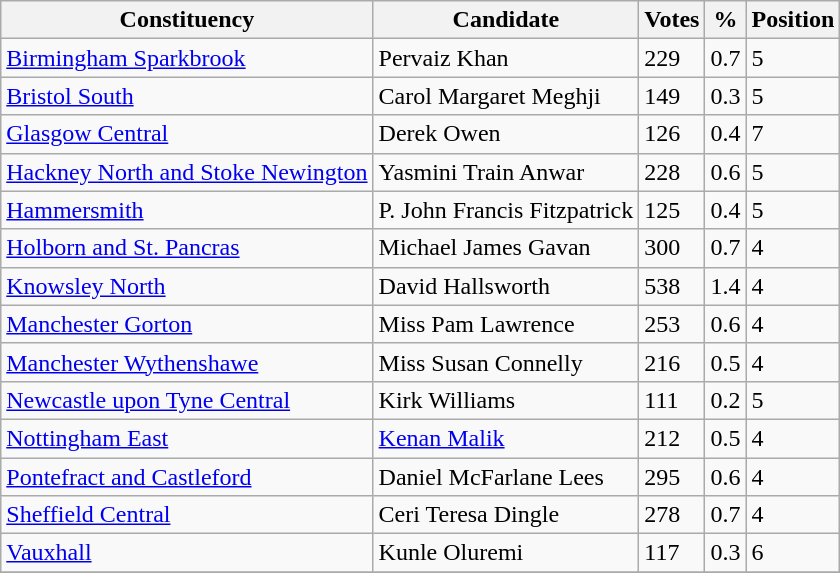<table class="wikitable">
<tr>
<th>Constituency</th>
<th>Candidate</th>
<th>Votes</th>
<th>%</th>
<th>Position</th>
</tr>
<tr>
<td><a href='#'>Birmingham Sparkbrook</a></td>
<td>Pervaiz Khan</td>
<td>229</td>
<td>0.7</td>
<td>5</td>
</tr>
<tr>
<td><a href='#'>Bristol South</a></td>
<td>Carol Margaret Meghji</td>
<td>149</td>
<td>0.3</td>
<td>5</td>
</tr>
<tr>
<td><a href='#'>Glasgow Central</a></td>
<td>Derek Owen</td>
<td>126</td>
<td>0.4</td>
<td>7</td>
</tr>
<tr>
<td><a href='#'>Hackney North and Stoke Newington</a></td>
<td>Yasmini Train Anwar</td>
<td>228</td>
<td>0.6</td>
<td>5</td>
</tr>
<tr>
<td><a href='#'>Hammersmith</a></td>
<td>P. John Francis Fitzpatrick</td>
<td>125</td>
<td>0.4</td>
<td>5</td>
</tr>
<tr>
<td><a href='#'>Holborn and St. Pancras</a></td>
<td>Michael James Gavan</td>
<td>300</td>
<td>0.7</td>
<td>4</td>
</tr>
<tr>
<td><a href='#'>Knowsley North</a></td>
<td>David Hallsworth</td>
<td>538</td>
<td>1.4</td>
<td>4</td>
</tr>
<tr>
<td><a href='#'>Manchester Gorton</a></td>
<td>Miss Pam Lawrence</td>
<td>253</td>
<td>0.6</td>
<td>4</td>
</tr>
<tr>
<td><a href='#'>Manchester Wythenshawe</a></td>
<td>Miss Susan Connelly</td>
<td>216</td>
<td>0.5</td>
<td>4</td>
</tr>
<tr>
<td><a href='#'>Newcastle upon Tyne Central</a></td>
<td>Kirk Williams</td>
<td>111</td>
<td>0.2</td>
<td>5</td>
</tr>
<tr>
<td><a href='#'>Nottingham East</a></td>
<td><a href='#'>Kenan Malik</a></td>
<td>212</td>
<td>0.5</td>
<td>4</td>
</tr>
<tr>
<td><a href='#'>Pontefract and Castleford</a></td>
<td>Daniel McFarlane Lees</td>
<td>295</td>
<td>0.6</td>
<td>4</td>
</tr>
<tr>
<td><a href='#'>Sheffield Central</a></td>
<td>Ceri Teresa Dingle</td>
<td>278</td>
<td>0.7</td>
<td>4</td>
</tr>
<tr>
<td><a href='#'>Vauxhall</a></td>
<td>Kunle Oluremi</td>
<td>117</td>
<td>0.3</td>
<td>6</td>
</tr>
<tr>
</tr>
</table>
